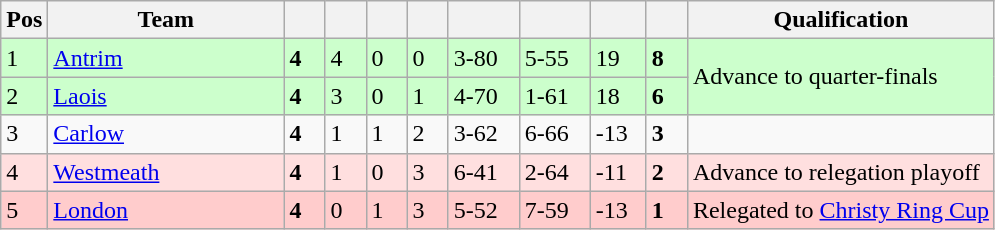<table class="wikitable" style="text-align: centre;">
<tr>
<th width=20>Pos</th>
<th width=150>Team</th>
<th width=20></th>
<th width=20></th>
<th width=20></th>
<th width=20></th>
<th width=40></th>
<th width=40></th>
<th width=30></th>
<th width=20></th>
<th>Qualification</th>
</tr>
<tr style="background:#ccffcc">
<td>1</td>
<td align=left> <a href='#'>Antrim</a></td>
<td><strong>4</strong></td>
<td>4</td>
<td>0</td>
<td>0</td>
<td>3-80</td>
<td>5-55</td>
<td>19</td>
<td><strong>8</strong></td>
<td rowspan="2">Advance to quarter-finals</td>
</tr>
<tr style="background:#ccffcc">
<td>2</td>
<td align=left> <a href='#'>Laois</a></td>
<td><strong>4</strong></td>
<td>3</td>
<td>0</td>
<td>1</td>
<td>4-70</td>
<td>1-61</td>
<td>18</td>
<td><strong>6</strong></td>
</tr>
<tr style>
<td>3</td>
<td align=left> <a href='#'>Carlow</a></td>
<td><strong>4</strong></td>
<td>1</td>
<td>1</td>
<td>2</td>
<td>3-62</td>
<td>6-66</td>
<td>-13</td>
<td><strong>3</strong></td>
<td></td>
</tr>
<tr style="background:#ffdfdf">
<td>4</td>
<td align=left> <a href='#'>Westmeath</a></td>
<td><strong>4</strong></td>
<td>1</td>
<td>0</td>
<td>3</td>
<td>6-41</td>
<td>2-64</td>
<td>-11</td>
<td><strong>2</strong></td>
<td>Advance to relegation playoff</td>
</tr>
<tr style="background:#ffcccc">
<td>5</td>
<td align=left> <a href='#'>London</a></td>
<td><strong>4</strong></td>
<td>0</td>
<td>1</td>
<td>3</td>
<td>5-52</td>
<td>7-59</td>
<td>-13</td>
<td><strong>1</strong></td>
<td>Relegated to <a href='#'>Christy Ring Cup</a></td>
</tr>
</table>
